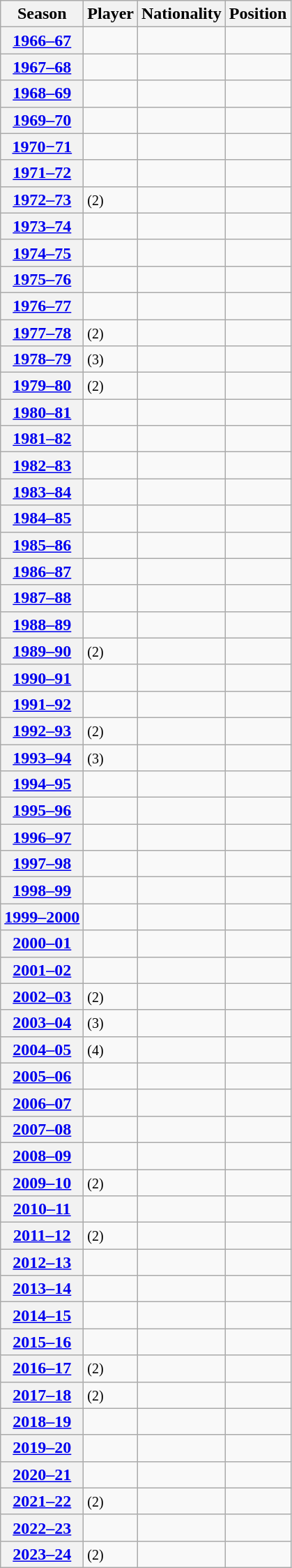<table class="wikitable plainrowheaders sortable">
<tr>
<th scope="col">Season</th>
<th scope="col">Player</th>
<th scope="col">Nationality</th>
<th scope="col">Position</th>
</tr>
<tr>
<th scope="row" style="text-align:center;"><a href='#'>1966–67</a></th>
<td></td>
<td></td>
<td></td>
</tr>
<tr>
<th scope="row" style="text-align:center;"><a href='#'>1967–68</a></th>
<td></td>
<td></td>
<td></td>
</tr>
<tr>
<th scope="row" style="text-align:center;"><a href='#'>1968–69</a></th>
<td></td>
<td></td>
<td></td>
</tr>
<tr>
<th scope="row" style="text-align:center;"><a href='#'>1969–70</a></th>
<td></td>
<td></td>
<td></td>
</tr>
<tr>
<th scope="row" style="text-align:center;"><a href='#'>1970−71</a></th>
<td></td>
<td></td>
<td></td>
</tr>
<tr>
<th scope="row" style="text-align:center;"><a href='#'>1971–72</a></th>
<td></td>
<td></td>
<td></td>
</tr>
<tr>
<th scope="row" style="text-align:center;"><a href='#'>1972–73</a></th>
<td> <small>(2)</small></td>
<td></td>
<td></td>
</tr>
<tr>
<th scope="row" style="text-align:center;"><a href='#'>1973–74</a></th>
<td></td>
<td></td>
<td></td>
</tr>
<tr>
<th scope="row" style="text-align:center;"><a href='#'>1974–75</a></th>
<td></td>
<td></td>
<td></td>
</tr>
<tr>
<th scope="row" style="text-align:center;"><a href='#'>1975–76</a></th>
<td></td>
<td></td>
<td></td>
</tr>
<tr>
<th scope="row" style="text-align:center;"><a href='#'>1976–77</a></th>
<td></td>
<td></td>
<td></td>
</tr>
<tr>
<th scope="row" style="text-align:center;"><a href='#'>1977–78</a></th>
<td> <small>(2)</small></td>
<td></td>
<td></td>
</tr>
<tr>
<th scope="row" style="text-align:center;"><a href='#'>1978–79</a></th>
<td> <small>(3)</small></td>
<td></td>
<td></td>
</tr>
<tr>
<th scope="row" style="text-align:center;"><a href='#'>1979–80</a></th>
<td> <small>(2)</small></td>
<td></td>
<td></td>
</tr>
<tr>
<th scope="row" style="text-align:center;"><a href='#'>1980–81</a></th>
<td></td>
<td></td>
<td></td>
</tr>
<tr>
<th scope="row" style="text-align:center;"><a href='#'>1981–82</a></th>
<td></td>
<td></td>
<td></td>
</tr>
<tr>
<th scope="row" style="text-align:center;"><a href='#'>1982–83</a></th>
<td></td>
<td></td>
<td></td>
</tr>
<tr>
<th scope="row" style="text-align:center;"><a href='#'>1983–84</a></th>
<td></td>
<td></td>
<td></td>
</tr>
<tr>
<th scope="row" style="text-align:center;"><a href='#'>1984–85</a></th>
<td></td>
<td></td>
<td></td>
</tr>
<tr>
<th scope="row" style="text-align:center;"><a href='#'>1985–86</a></th>
<td></td>
<td></td>
<td></td>
</tr>
<tr>
<th scope="row" style="text-align:center;"><a href='#'>1986–87</a></th>
<td></td>
<td></td>
<td></td>
</tr>
<tr>
<th scope="row" style="text-align:center;"><a href='#'>1987–88</a></th>
<td></td>
<td></td>
<td></td>
</tr>
<tr>
<th scope="row" style="text-align:center;"><a href='#'>1988–89</a></th>
<td></td>
<td></td>
<td></td>
</tr>
<tr>
<th scope="row" style="text-align:center;"><a href='#'>1989–90</a></th>
<td> <small>(2)</small></td>
<td></td>
<td></td>
</tr>
<tr>
<th scope="row" style="text-align:center;"><a href='#'>1990–91</a></th>
<td></td>
<td></td>
<td></td>
</tr>
<tr>
<th scope="row" style="text-align:center;"><a href='#'>1991–92</a></th>
<td></td>
<td></td>
<td></td>
</tr>
<tr>
<th scope="row" style="text-align:center;"><a href='#'>1992–93</a></th>
<td> <small>(2)</small></td>
<td></td>
<td></td>
</tr>
<tr>
<th scope="row" style="text-align:center;"><a href='#'>1993–94</a></th>
<td> <small>(3)</small></td>
<td></td>
<td></td>
</tr>
<tr>
<th scope="row" style="text-align:center;"><a href='#'>1994–95</a></th>
<td></td>
<td></td>
<td></td>
</tr>
<tr>
<th scope="row" style="text-align:center;"><a href='#'>1995–96</a></th>
<td></td>
<td></td>
<td></td>
</tr>
<tr>
<th scope="row" style="text-align:center;"><a href='#'>1996–97</a></th>
<td></td>
<td></td>
<td></td>
</tr>
<tr>
<th scope="row" style="text-align:center;"><a href='#'>1997–98</a></th>
<td></td>
<td></td>
<td></td>
</tr>
<tr>
<th scope="row" style="text-align:center;"><a href='#'>1998–99</a></th>
<td></td>
<td></td>
<td></td>
</tr>
<tr>
<th scope="row" style="text-align:center;"><a href='#'>1999–2000</a></th>
<td></td>
<td></td>
<td></td>
</tr>
<tr>
<th scope="row" style="text-align:center;"><a href='#'>2000–01</a></th>
<td></td>
<td></td>
<td></td>
</tr>
<tr>
<th scope="row" style="text-align:center;"><a href='#'>2001–02</a></th>
<td></td>
<td></td>
<td></td>
</tr>
<tr>
<th scope="row" style="text-align:center;"><a href='#'>2002–03</a></th>
<td> <small>(2)</small></td>
<td></td>
<td></td>
</tr>
<tr>
<th scope="row" style="text-align:center;"><a href='#'>2003–04</a></th>
<td> <small>(3)</small></td>
<td></td>
<td></td>
</tr>
<tr>
<th scope="row" style="text-align:center;"><a href='#'>2004–05</a></th>
<td> <small>(4)</small></td>
<td></td>
<td></td>
</tr>
<tr>
<th scope="row" style="text-align:center;"><a href='#'>2005–06</a></th>
<td></td>
<td></td>
<td></td>
</tr>
<tr>
<th scope="row" style="text-align:center;"><a href='#'>2006–07</a></th>
<td></td>
<td></td>
<td></td>
</tr>
<tr>
<th scope="row" style="text-align:center;"><a href='#'>2007–08</a></th>
<td></td>
<td></td>
<td></td>
</tr>
<tr>
<th scope="row" style="text-align:center;"><a href='#'>2008–09</a></th>
<td></td>
<td></td>
<td></td>
</tr>
<tr>
<th scope="row" style="text-align:center;"><a href='#'>2009–10</a></th>
<td> <small>(2)</small></td>
<td></td>
<td></td>
</tr>
<tr>
<th scope="row" style="text-align:center;"><a href='#'>2010–11</a></th>
<td></td>
<td></td>
<td></td>
</tr>
<tr>
<th scope="row" style="text-align:center;"><a href='#'>2011–12</a></th>
<td> <small>(2)</small></td>
<td></td>
<td></td>
</tr>
<tr>
<th scope="row" style="text-align:center;"><a href='#'>2012–13</a></th>
<td></td>
<td></td>
<td></td>
</tr>
<tr>
<th scope="row" style="text-align:center;"><a href='#'>2013–14</a></th>
<td></td>
<td></td>
<td></td>
</tr>
<tr>
<th scope="row" style="text-align:center;"><a href='#'>2014–15</a></th>
<td></td>
<td></td>
<td></td>
</tr>
<tr>
<th scope="row" style="text-align:center;"><a href='#'>2015–16</a></th>
<td></td>
<td></td>
<td></td>
</tr>
<tr>
<th scope="row" style="text-align:center;"><a href='#'>2016–17</a></th>
<td> <small>(2)</small></td>
<td></td>
<td></td>
</tr>
<tr>
<th scope="row" style="text-align:center;"><a href='#'>2017–18</a></th>
<td> <small>(2)</small></td>
<td></td>
<td></td>
</tr>
<tr>
<th scope="row" style="text-align:center;"><a href='#'>2018–19</a></th>
<td></td>
<td></td>
<td></td>
</tr>
<tr>
<th scope="row" style="text-align:center;"><a href='#'>2019–20</a></th>
<td></td>
<td></td>
<td></td>
</tr>
<tr>
<th scope="row" style="text-align:center;"><a href='#'>2020–21</a></th>
<td><strong></strong></td>
<td></td>
<td></td>
</tr>
<tr>
<th scope="row" style="text-align:center;"><a href='#'>2021–22</a></th>
<td><strong></strong> <small>(2)</small></td>
<td></td>
<td></td>
</tr>
<tr>
<th scope="row" style="text-align:center;"><a href='#'>2022–23</a></th>
<td><strong></strong></td>
<td></td>
<td></td>
</tr>
<tr>
<th scope="row" style="text-align:center;"><a href='#'>2023–24</a></th>
<td><strong></strong> <small>(2)</small></td>
<td></td>
<td></td>
</tr>
</table>
